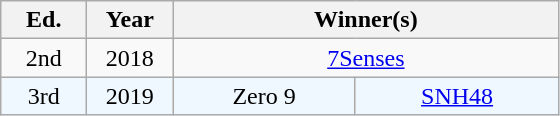<table class="wikitable" style="text-align:center">
<tr>
<th width="50">Ed.</th>
<th width="50">Year</th>
<th colspan="2" width="250">Winner(s)</th>
</tr>
<tr>
<td>2nd</td>
<td>2018</td>
<td colspan="2"><a href='#'>7Senses</a></td>
</tr>
<tr style="background:#f0f8ff;">
<td>3rd</td>
<td>2019</td>
<td>Zero 9</td>
<td><a href='#'>SNH48</a></td>
</tr>
</table>
